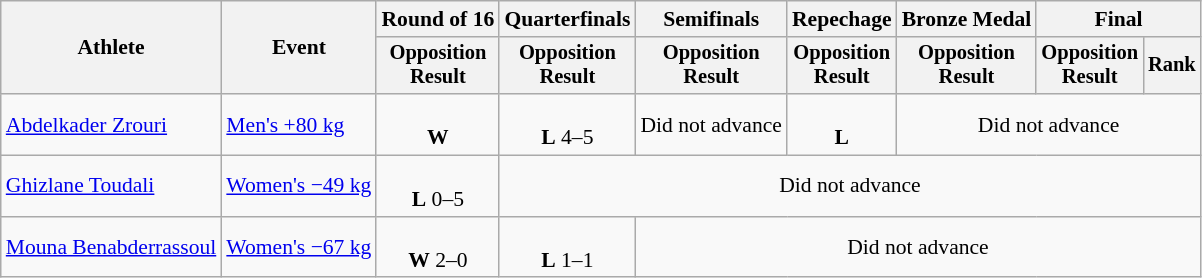<table class="wikitable" style="font-size:90%">
<tr>
<th rowspan="2">Athlete</th>
<th rowspan="2">Event</th>
<th>Round of 16</th>
<th>Quarterfinals</th>
<th>Semifinals</th>
<th>Repechage</th>
<th>Bronze Medal</th>
<th colspan=2>Final</th>
</tr>
<tr style="font-size:95%">
<th>Opposition<br>Result</th>
<th>Opposition<br>Result</th>
<th>Opposition<br>Result</th>
<th>Opposition<br>Result</th>
<th>Opposition<br>Result</th>
<th>Opposition<br>Result</th>
<th>Rank</th>
</tr>
<tr align=center>
<td align=left><a href='#'>Abdelkader Zrouri</a></td>
<td align=left><a href='#'>Men's +80 kg</a></td>
<td><br><strong>W</strong> </td>
<td><br><strong>L</strong> 4–5</td>
<td align=center>Did not advance</td>
<td><br><strong>L</strong> </td>
<td colspan=3>Did not advance</td>
</tr>
<tr align=center>
<td align=left><a href='#'>Ghizlane Toudali</a></td>
<td align=left><a href='#'>Women's −49 kg</a></td>
<td><br><strong>L</strong> 0–5</td>
<td colspan=6>Did not advance</td>
</tr>
<tr align=center>
<td align=left><a href='#'>Mouna Benabderrassoul</a></td>
<td align=left><a href='#'>Women's −67 kg</a></td>
<td><br><strong>W</strong> 2–0</td>
<td><br><strong>L</strong> 1–1 </td>
<td colspan=5>Did not advance</td>
</tr>
</table>
